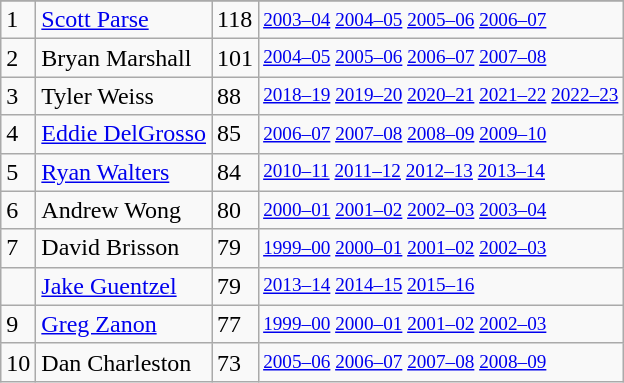<table class="wikitable">
<tr>
</tr>
<tr>
<td>1</td>
<td><a href='#'>Scott Parse</a></td>
<td>118</td>
<td style="font-size:80%;"><a href='#'>2003–04</a> <a href='#'>2004–05</a> <a href='#'>2005–06</a> <a href='#'>2006–07</a></td>
</tr>
<tr>
<td>2</td>
<td>Bryan Marshall</td>
<td>101</td>
<td style="font-size:80%;"><a href='#'>2004–05</a> <a href='#'>2005–06</a> <a href='#'>2006–07</a> <a href='#'>2007–08</a></td>
</tr>
<tr>
<td>3</td>
<td>Tyler Weiss</td>
<td>88</td>
<td style="font-size:80%;"><a href='#'>2018–19</a> <a href='#'>2019–20</a> <a href='#'>2020–21</a> <a href='#'>2021–22</a> <a href='#'>2022–23</a></td>
</tr>
<tr>
<td>4</td>
<td><a href='#'>Eddie DelGrosso</a></td>
<td>85</td>
<td style="font-size:80%;"><a href='#'>2006–07</a> <a href='#'>2007–08</a> <a href='#'>2008–09</a> <a href='#'>2009–10</a></td>
</tr>
<tr>
<td>5</td>
<td><a href='#'>Ryan Walters</a></td>
<td>84</td>
<td style="font-size:80%;"><a href='#'>2010–11</a> <a href='#'>2011–12</a> <a href='#'>2012–13</a> <a href='#'>2013–14</a></td>
</tr>
<tr>
<td>6</td>
<td>Andrew Wong</td>
<td>80</td>
<td style="font-size:80%;"><a href='#'>2000–01</a> <a href='#'>2001–02</a> <a href='#'>2002–03</a> <a href='#'>2003–04</a></td>
</tr>
<tr>
<td>7</td>
<td>David Brisson</td>
<td>79</td>
<td style="font-size:80%;"><a href='#'>1999–00</a> <a href='#'>2000–01</a> <a href='#'>2001–02</a> <a href='#'>2002–03</a></td>
</tr>
<tr>
<td></td>
<td><a href='#'>Jake Guentzel</a></td>
<td>79</td>
<td style="font-size:80%;"><a href='#'>2013–14</a> <a href='#'>2014–15</a> <a href='#'>2015–16</a></td>
</tr>
<tr>
<td>9</td>
<td><a href='#'>Greg Zanon</a></td>
<td>77</td>
<td style="font-size:80%;"><a href='#'>1999–00</a> <a href='#'>2000–01</a> <a href='#'>2001–02</a> <a href='#'>2002–03</a></td>
</tr>
<tr>
<td>10</td>
<td>Dan Charleston</td>
<td>73</td>
<td style="font-size:80%;"><a href='#'>2005–06</a> <a href='#'>2006–07</a> <a href='#'>2007–08</a> <a href='#'>2008–09</a></td>
</tr>
</table>
